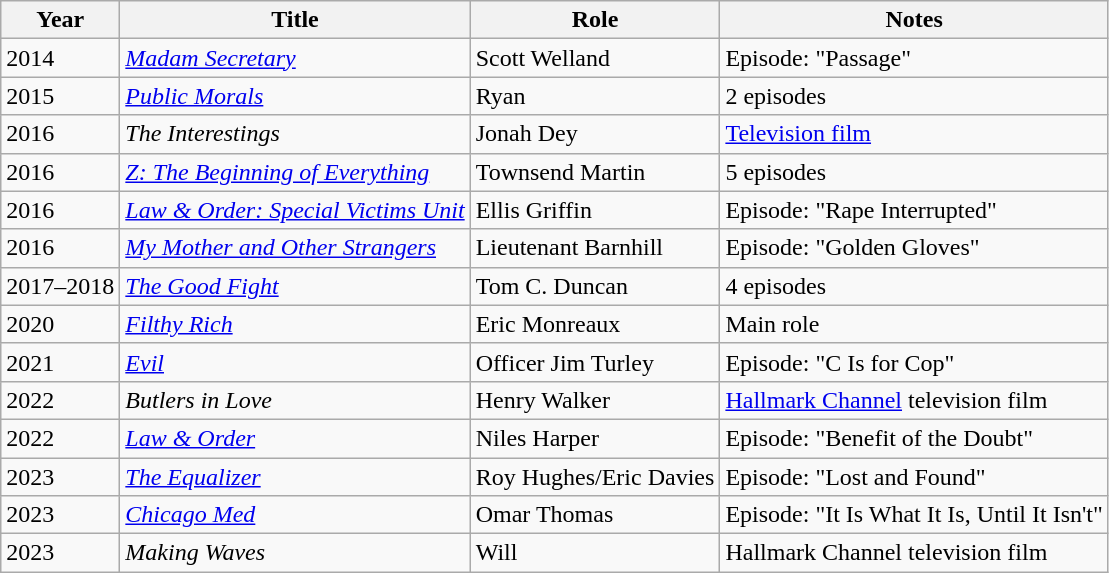<table class="wikitable sortable">
<tr>
<th>Year</th>
<th>Title</th>
<th>Role</th>
<th class="unsortable">Notes</th>
</tr>
<tr>
<td>2014</td>
<td><em><a href='#'>Madam Secretary</a></em></td>
<td>Scott Welland</td>
<td>Episode: "Passage"</td>
</tr>
<tr>
<td>2015</td>
<td><em><a href='#'>Public Morals</a></em></td>
<td>Ryan</td>
<td>2 episodes</td>
</tr>
<tr>
<td>2016</td>
<td data-sort-value="Interestings, The"><em>The Interestings</em></td>
<td>Jonah Dey</td>
<td><a href='#'>Television film</a></td>
</tr>
<tr>
<td>2016</td>
<td><em><a href='#'>Z: The Beginning of Everything</a></em></td>
<td>Townsend Martin</td>
<td>5 episodes</td>
</tr>
<tr>
<td>2016</td>
<td><em><a href='#'>Law & Order: Special Victims Unit</a></em></td>
<td>Ellis Griffin</td>
<td>Episode: "Rape Interrupted"</td>
</tr>
<tr>
<td>2016</td>
<td><em><a href='#'>My Mother and Other Strangers</a></em></td>
<td>Lieutenant Barnhill</td>
<td>Episode: "Golden Gloves"</td>
</tr>
<tr>
<td>2017–2018</td>
<td data-sort-value="Good Fight, The"><em><a href='#'>The Good Fight</a></em></td>
<td>Tom C. Duncan</td>
<td>4 episodes</td>
</tr>
<tr>
<td>2020</td>
<td><em><a href='#'>Filthy Rich</a></em></td>
<td>Eric Monreaux</td>
<td>Main role</td>
</tr>
<tr>
<td>2021</td>
<td><em><a href='#'>Evil</a></em></td>
<td>Officer Jim Turley</td>
<td>Episode: "C Is for Cop"</td>
</tr>
<tr>
<td>2022</td>
<td><em>Butlers in Love</em></td>
<td>Henry Walker</td>
<td><a href='#'>Hallmark Channel</a> television film</td>
</tr>
<tr>
<td>2022</td>
<td><em><a href='#'>Law & Order</a></em></td>
<td>Niles Harper</td>
<td>Episode: "Benefit of the Doubt"</td>
</tr>
<tr>
<td>2023</td>
<td><em><a href='#'>The Equalizer</a></em></td>
<td>Roy Hughes/Eric Davies</td>
<td>Episode: "Lost and Found"</td>
</tr>
<tr>
<td>2023</td>
<td><em><a href='#'>Chicago Med</a></em></td>
<td>Omar Thomas</td>
<td>Episode: "It Is What It Is, Until It Isn't"</td>
</tr>
<tr>
<td>2023</td>
<td><em>Making Waves</em></td>
<td>Will</td>
<td>Hallmark Channel television film</td>
</tr>
</table>
